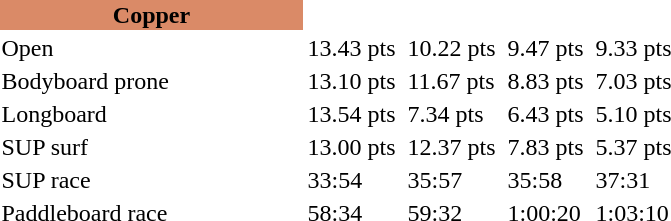<table>
<tr>
<th style="background:#DA8A67" width=200px colspan=2>Copper</th>
</tr>
<tr>
<td>Open<br></td>
<td></td>
<td>13.43 pts</td>
<td></td>
<td>10.22 pts</td>
<td></td>
<td>9.47 pts</td>
<td></td>
<td>9.33 pts</td>
</tr>
<tr>
<td>Bodyboard prone<br></td>
<td></td>
<td>13.10 pts</td>
<td></td>
<td>11.67 pts</td>
<td></td>
<td>8.83 pts</td>
<td></td>
<td>7.03 pts</td>
</tr>
<tr>
<td>Longboard<br></td>
<td></td>
<td>13.54 pts</td>
<td></td>
<td>7.34 pts</td>
<td></td>
<td>6.43 pts</td>
<td></td>
<td>5.10 pts</td>
</tr>
<tr>
<td>SUP surf<br></td>
<td></td>
<td>13.00 pts</td>
<td></td>
<td>12.37 pts</td>
<td></td>
<td>7.83 pts</td>
<td></td>
<td>5.37 pts</td>
</tr>
<tr>
<td>SUP race<br></td>
<td></td>
<td>33:54</td>
<td></td>
<td>35:57</td>
<td></td>
<td>35:58</td>
<td></td>
<td>37:31</td>
</tr>
<tr>
<td>Paddleboard race<br></td>
<td></td>
<td>58:34</td>
<td></td>
<td>59:32</td>
<td></td>
<td>1:00:20</td>
<td></td>
<td>1:03:10</td>
</tr>
</table>
